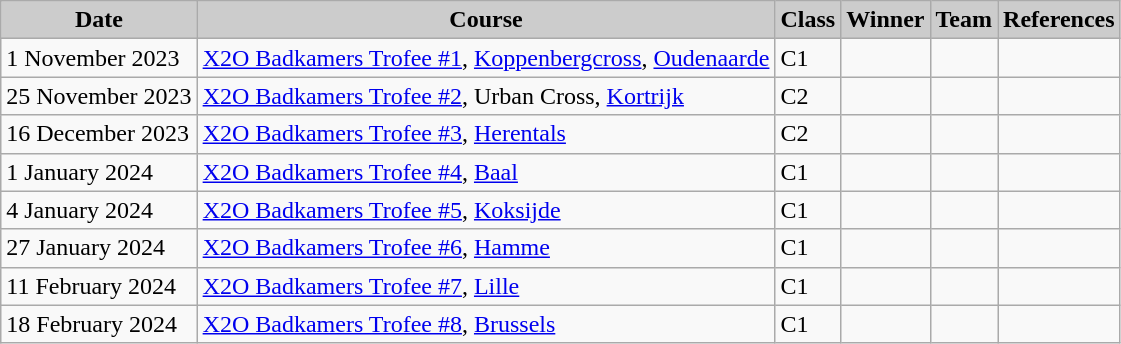<table class="wikitable sortable alternance ">
<tr>
<th scope="col" style="background-color:#CCCCCC;">Date</th>
<th scope="col" style="background-color:#CCCCCC;">Course</th>
<th scope="col" style="background-color:#CCCCCC;">Class</th>
<th scope="col" style="background-color:#CCCCCC;">Winner</th>
<th scope="col" style="background-color:#CCCCCC;">Team</th>
<th scope="col" style="background-color:#CCCCCC;">References</th>
</tr>
<tr>
<td>1 November 2023</td>
<td> <a href='#'>X2O Badkamers Trofee #1</a>, <a href='#'>Koppenbergcross</a>, <a href='#'>Oudenaarde</a></td>
<td>C1</td>
<td></td>
<td></td>
<td></td>
</tr>
<tr>
<td>25 November 2023</td>
<td> <a href='#'>X2O Badkamers Trofee #2</a>, Urban Cross, <a href='#'>Kortrijk</a></td>
<td>C2</td>
<td></td>
<td></td>
<td></td>
</tr>
<tr>
<td>16 December 2023</td>
<td> <a href='#'>X2O Badkamers Trofee #3</a>, <a href='#'>Herentals</a></td>
<td>C2</td>
<td></td>
<td></td>
<td></td>
</tr>
<tr>
<td>1 January 2024</td>
<td> <a href='#'>X2O Badkamers Trofee #4</a>, <a href='#'>Baal</a></td>
<td>C1</td>
<td></td>
<td></td>
<td></td>
</tr>
<tr>
<td>4 January 2024</td>
<td> <a href='#'>X2O Badkamers Trofee #5</a>, <a href='#'>Koksijde</a></td>
<td>C1</td>
<td></td>
<td></td>
<td></td>
</tr>
<tr>
<td>27 January 2024</td>
<td> <a href='#'>X2O Badkamers Trofee #6</a>, <a href='#'>Hamme</a></td>
<td>C1</td>
<td></td>
<td></td>
<td></td>
</tr>
<tr>
<td>11 February 2024</td>
<td> <a href='#'>X2O Badkamers Trofee #7</a>, <a href='#'>Lille</a></td>
<td>C1</td>
<td></td>
<td></td>
<td></td>
</tr>
<tr>
<td>18 February 2024</td>
<td> <a href='#'>X2O Badkamers Trofee #8</a>, <a href='#'>Brussels</a></td>
<td>C1</td>
<td></td>
<td></td>
<td></td>
</tr>
</table>
